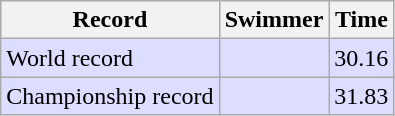<table class="wikitable" style="text-align:left">
<tr>
<th>Record</th>
<th>Swimmer</th>
<th>Time</th>
</tr>
<tr bgcolor=ddddff>
<td>World record</td>
<td></td>
<td>30.16</td>
</tr>
<tr bgcolor=ddddff>
<td>Championship record</td>
<td></td>
<td>31.83</td>
</tr>
</table>
